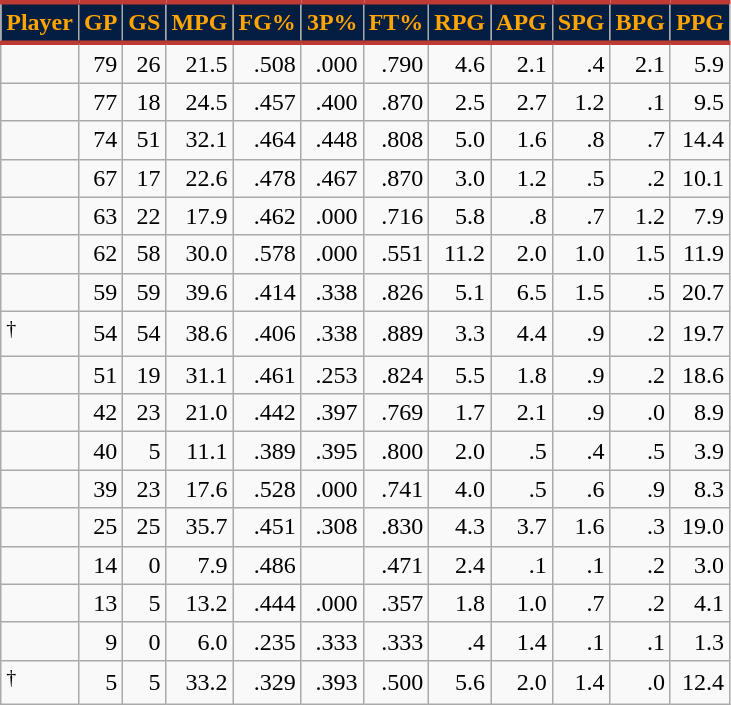<table class="wikitable sortable" style="text-align:right;">
<tr>
<th style="background:#041E42; color:#FFA400; border-top:#BE3A34 3px solid; border-bottom:#BE3A34 3px solid;">Player</th>
<th style="background:#041E42; color:#FFA400; border-top:#BE3A34 3px solid; border-bottom:#BE3A34 3px solid;">GP</th>
<th style="background:#041E42; color:#FFA400; border-top:#BE3A34 3px solid; border-bottom:#BE3A34 3px solid;">GS</th>
<th style="background:#041E42; color:#FFA400; border-top:#BE3A34 3px solid; border-bottom:#BE3A34 3px solid;">MPG</th>
<th style="background:#041E42; color:#FFA400; border-top:#BE3A34 3px solid; border-bottom:#BE3A34 3px solid;">FG%</th>
<th style="background:#041E42; color:#FFA400; border-top:#BE3A34 3px solid; border-bottom:#BE3A34 3px solid;">3P%</th>
<th style="background:#041E42; color:#FFA400; border-top:#BE3A34 3px solid; border-bottom:#BE3A34 3px solid;">FT%</th>
<th style="background:#041E42; color:#FFA400; border-top:#BE3A34 3px solid; border-bottom:#BE3A34 3px solid;">RPG</th>
<th style="background:#041E42; color:#FFA400; border-top:#BE3A34 3px solid; border-bottom:#BE3A34 3px solid;">APG</th>
<th style="background:#041E42; color:#FFA400; border-top:#BE3A34 3px solid; border-bottom:#BE3A34 3px solid;">SPG</th>
<th style="background:#041E42; color:#FFA400; border-top:#BE3A34 3px solid; border-bottom:#BE3A34 3px solid;">BPG</th>
<th style="background:#041E42; color:#FFA400; border-top:#BE3A34 3px solid; border-bottom:#BE3A34 3px solid;">PPG</th>
</tr>
<tr>
<td style="text-align:left;"></td>
<td>79</td>
<td>26</td>
<td>21.5</td>
<td>.508</td>
<td>.000</td>
<td>.790</td>
<td>4.6</td>
<td>2.1</td>
<td>.4</td>
<td>2.1</td>
<td>5.9</td>
</tr>
<tr>
<td style="text-align:left;"></td>
<td>77</td>
<td>18</td>
<td>24.5</td>
<td>.457</td>
<td>.400</td>
<td>.870</td>
<td>2.5</td>
<td>2.7</td>
<td>1.2</td>
<td>.1</td>
<td>9.5</td>
</tr>
<tr>
<td style="text-align:left;"></td>
<td>74</td>
<td>51</td>
<td>32.1</td>
<td>.464</td>
<td>.448</td>
<td>.808</td>
<td>5.0</td>
<td>1.6</td>
<td>.8</td>
<td>.7</td>
<td>14.4</td>
</tr>
<tr>
<td style="text-align:left;"></td>
<td>67</td>
<td>17</td>
<td>22.6</td>
<td>.478</td>
<td>.467</td>
<td>.870</td>
<td>3.0</td>
<td>1.2</td>
<td>.5</td>
<td>.2</td>
<td>10.1</td>
</tr>
<tr>
<td style="text-align:left;"></td>
<td>63</td>
<td>22</td>
<td>17.9</td>
<td>.462</td>
<td>.000</td>
<td>.716</td>
<td>5.8</td>
<td>.8</td>
<td>.7</td>
<td>1.2</td>
<td>7.9</td>
</tr>
<tr>
<td style="text-align:left;"></td>
<td>62</td>
<td>58</td>
<td>30.0</td>
<td>.578</td>
<td>.000</td>
<td>.551</td>
<td>11.2</td>
<td>2.0</td>
<td>1.0</td>
<td>1.5</td>
<td>11.9</td>
</tr>
<tr>
<td style="text-align:left;"></td>
<td>59</td>
<td>59</td>
<td>39.6</td>
<td>.414</td>
<td>.338</td>
<td>.826</td>
<td>5.1</td>
<td>6.5</td>
<td>1.5</td>
<td>.5</td>
<td>20.7</td>
</tr>
<tr>
<td style="text-align:left;"><sup>†</sup></td>
<td>54</td>
<td>54</td>
<td>38.6</td>
<td>.406</td>
<td>.338</td>
<td>.889</td>
<td>3.3</td>
<td>4.4</td>
<td>.9</td>
<td>.2</td>
<td>19.7</td>
</tr>
<tr>
<td style="text-align:left;"></td>
<td>51</td>
<td>19</td>
<td>31.1</td>
<td>.461</td>
<td>.253</td>
<td>.824</td>
<td>5.5</td>
<td>1.8</td>
<td>.9</td>
<td>.2</td>
<td>18.6</td>
</tr>
<tr>
<td style="text-align:left;"></td>
<td>42</td>
<td>23</td>
<td>21.0</td>
<td>.442</td>
<td>.397</td>
<td>.769</td>
<td>1.7</td>
<td>2.1</td>
<td>.9</td>
<td>.0</td>
<td>8.9</td>
</tr>
<tr>
<td style="text-align:left;"></td>
<td>40</td>
<td>5</td>
<td>11.1</td>
<td>.389</td>
<td>.395</td>
<td>.800</td>
<td>2.0</td>
<td>.5</td>
<td>.4</td>
<td>.5</td>
<td>3.9</td>
</tr>
<tr>
<td style="text-align:left;"></td>
<td>39</td>
<td>23</td>
<td>17.6</td>
<td>.528</td>
<td>.000</td>
<td>.741</td>
<td>4.0</td>
<td>.5</td>
<td>.6</td>
<td>.9</td>
<td>8.3</td>
</tr>
<tr>
<td style="text-align:left;"></td>
<td>25</td>
<td>25</td>
<td>35.7</td>
<td>.451</td>
<td>.308</td>
<td>.830</td>
<td>4.3</td>
<td>3.7</td>
<td>1.6</td>
<td>.3</td>
<td>19.0</td>
</tr>
<tr>
<td style="text-align:left;"></td>
<td>14</td>
<td>0</td>
<td>7.9</td>
<td>.486</td>
<td></td>
<td>.471</td>
<td>2.4</td>
<td>.1</td>
<td>.1</td>
<td>.2</td>
<td>3.0</td>
</tr>
<tr>
<td style="text-align:left;"></td>
<td>13</td>
<td>5</td>
<td>13.2</td>
<td>.444</td>
<td>.000</td>
<td>.357</td>
<td>1.8</td>
<td>1.0</td>
<td>.7</td>
<td>.2</td>
<td>4.1</td>
</tr>
<tr>
<td style="text-align:left;"></td>
<td>9</td>
<td>0</td>
<td>6.0</td>
<td>.235</td>
<td>.333</td>
<td>.333</td>
<td>.4</td>
<td>1.4</td>
<td>.1</td>
<td>.1</td>
<td>1.3</td>
</tr>
<tr>
<td style="text-align:left;"><sup>†</sup></td>
<td>5</td>
<td>5</td>
<td>33.2</td>
<td>.329</td>
<td>.393</td>
<td>.500</td>
<td>5.6</td>
<td>2.0</td>
<td>1.4</td>
<td>.0</td>
<td>12.4</td>
</tr>
</table>
